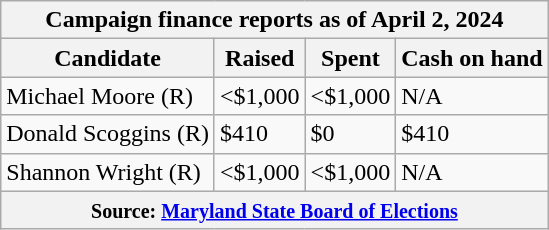<table class="wikitable sortable">
<tr>
<th colspan=4>Campaign finance reports as of April 2, 2024</th>
</tr>
<tr style="text-align:center;">
<th>Candidate</th>
<th>Raised</th>
<th>Spent</th>
<th>Cash on hand</th>
</tr>
<tr>
<td>Michael Moore (R)</td>
<td data-sort-value=$1><$1,000</td>
<td data-sort-value=$1><$1,000</td>
<td data-sort-value=$1>N/A</td>
</tr>
<tr>
<td>Donald Scoggins (R)</td>
<td>$410</td>
<td>$0</td>
<td>$410</td>
</tr>
<tr>
<td>Shannon Wright (R)</td>
<td data-sort-value=$1><$1,000</td>
<td data-sort-value=$1><$1,000</td>
<td data-sort-value=$1>N/A</td>
</tr>
<tr>
<th colspan="4"><small>Source: <a href='#'>Maryland State Board of Elections</a></small></th>
</tr>
</table>
